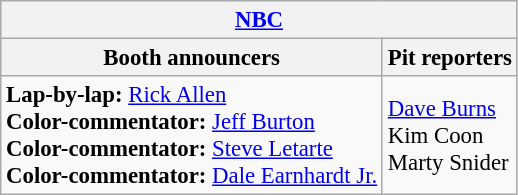<table class="wikitable" style="font-size: 95%;">
<tr>
<th colspan="2"><a href='#'>NBC</a></th>
</tr>
<tr>
<th>Booth announcers</th>
<th>Pit reporters</th>
</tr>
<tr>
<td><strong>Lap-by-lap:</strong> <a href='#'>Rick Allen</a><br><strong>Color-commentator:</strong> <a href='#'>Jeff Burton</a><br><strong>Color-commentator:</strong> <a href='#'>Steve Letarte</a><br><strong>Color-commentator:</strong> <a href='#'>Dale Earnhardt Jr.</a></td>
<td><a href='#'>Dave Burns</a><br>Kim Coon<br>Marty Snider</td>
</tr>
</table>
